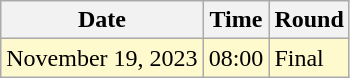<table class="wikitable">
<tr>
<th>Date</th>
<th>Time</th>
<th>Round</th>
</tr>
<tr style=background:lemonchiffon>
<td>November 19, 2023</td>
<td>08:00</td>
<td>Final</td>
</tr>
</table>
